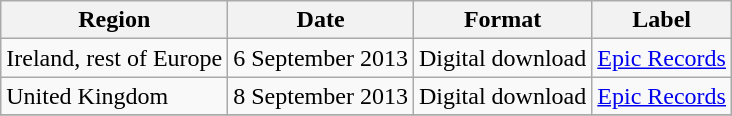<table class=wikitable>
<tr>
<th>Region</th>
<th>Date</th>
<th>Format</th>
<th>Label</th>
</tr>
<tr>
<td>Ireland, rest of Europe</td>
<td>6 September 2013</td>
<td>Digital download</td>
<td><a href='#'>Epic Records</a></td>
</tr>
<tr>
<td>United Kingdom</td>
<td>8 September 2013</td>
<td>Digital download</td>
<td><a href='#'>Epic Records</a></td>
</tr>
<tr>
</tr>
</table>
